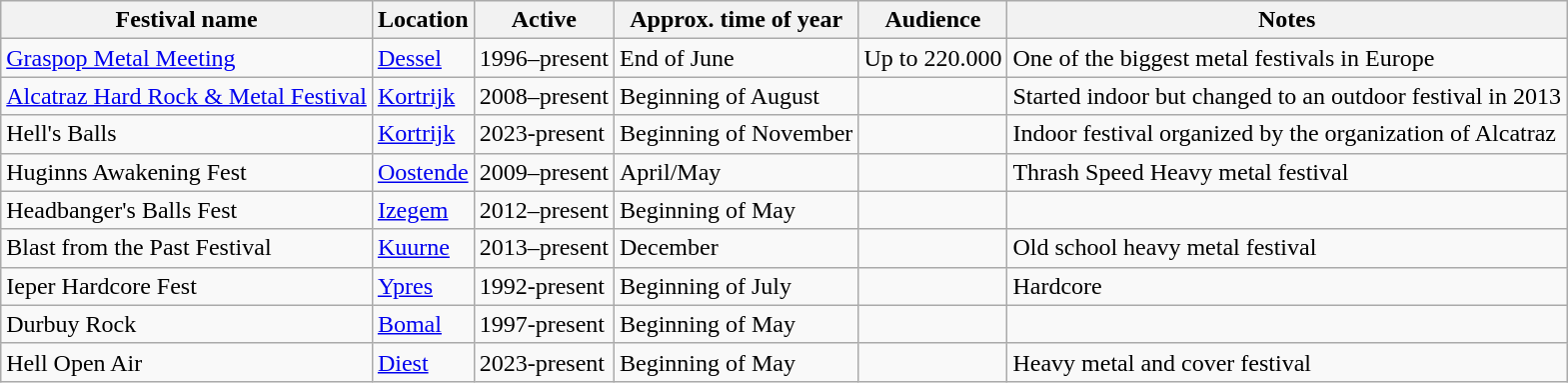<table class="wikitable sortable">
<tr>
<th>Festival name</th>
<th class="unsortable">Location</th>
<th>Active</th>
<th class="wikitable sortable">Approx. time of year</th>
<th>Audience</th>
<th class="unsortable">Notes</th>
</tr>
<tr>
<td><a href='#'>Graspop Metal Meeting</a></td>
<td><a href='#'>Dessel</a></td>
<td>1996–present</td>
<td>End of June</td>
<td>Up to 220.000</td>
<td>One of the biggest metal festivals in Europe</td>
</tr>
<tr>
<td><a href='#'>Alcatraz Hard Rock & Metal Festival</a></td>
<td><a href='#'>Kortrijk</a></td>
<td>2008–present</td>
<td>Beginning of August</td>
<td></td>
<td>Started indoor but changed to an outdoor festival in 2013</td>
</tr>
<tr>
<td>Hell's Balls</td>
<td><a href='#'>Kortrijk</a></td>
<td>2023-present</td>
<td>Beginning of November</td>
<td></td>
<td>Indoor festival organized by the organization of Alcatraz</td>
</tr>
<tr>
<td>Huginns Awakening Fest</td>
<td><a href='#'>Oostende</a></td>
<td>2009–present</td>
<td>April/May</td>
<td></td>
<td>Thrash Speed Heavy metal festival</td>
</tr>
<tr>
<td>Headbanger's Balls Fest</td>
<td><a href='#'>Izegem</a></td>
<td>2012–present</td>
<td>Beginning of May</td>
<td></td>
</tr>
<tr>
<td>Blast from the Past Festival</td>
<td><a href='#'>Kuurne</a></td>
<td>2013–present</td>
<td>December</td>
<td></td>
<td>Old school heavy metal festival</td>
</tr>
<tr>
<td>Ieper Hardcore Fest</td>
<td><a href='#'>Ypres</a></td>
<td>1992-present</td>
<td>Beginning of July</td>
<td></td>
<td>Hardcore</td>
</tr>
<tr>
<td>Durbuy Rock</td>
<td><a href='#'>Bomal</a></td>
<td>1997-present</td>
<td>Beginning of May</td>
<td></td>
<td></td>
</tr>
<tr>
<td>Hell Open Air</td>
<td><a href='#'>Diest</a></td>
<td>2023-present</td>
<td>Beginning of May</td>
<td></td>
<td>Heavy metal and cover festival</td>
</tr>
</table>
